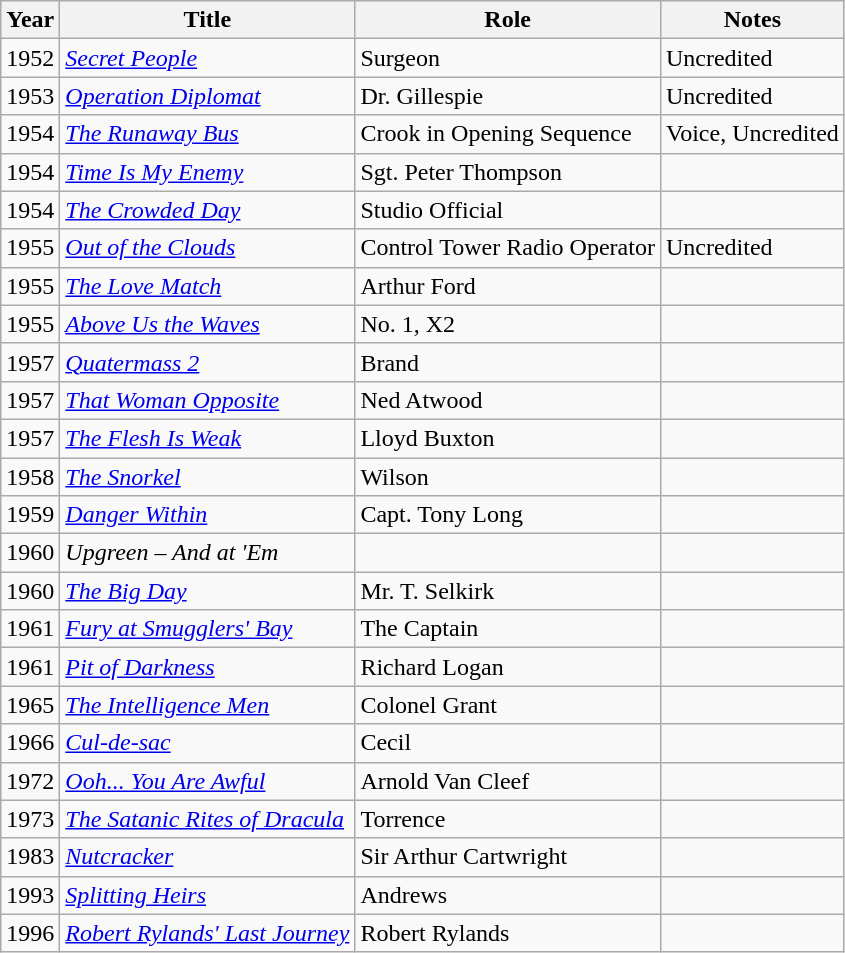<table class="wikitable">
<tr>
<th>Year</th>
<th>Title</th>
<th>Role</th>
<th>Notes</th>
</tr>
<tr>
<td>1952</td>
<td><em><a href='#'>Secret People</a></em></td>
<td>Surgeon</td>
<td>Uncredited</td>
</tr>
<tr>
<td>1953</td>
<td><em><a href='#'>Operation Diplomat</a></em></td>
<td>Dr. Gillespie</td>
<td>Uncredited</td>
</tr>
<tr>
<td>1954</td>
<td><em><a href='#'>The Runaway Bus</a></em></td>
<td>Crook in Opening Sequence</td>
<td>Voice, Uncredited</td>
</tr>
<tr>
<td>1954</td>
<td><em><a href='#'>Time Is My Enemy</a></em></td>
<td>Sgt. Peter Thompson</td>
<td></td>
</tr>
<tr>
<td>1954</td>
<td><em><a href='#'>The Crowded Day</a></em></td>
<td>Studio Official</td>
<td></td>
</tr>
<tr>
<td>1955</td>
<td><em><a href='#'>Out of the Clouds</a></em></td>
<td>Control Tower Radio Operator</td>
<td>Uncredited</td>
</tr>
<tr>
<td>1955</td>
<td><em><a href='#'>The Love Match</a></em></td>
<td>Arthur Ford</td>
<td></td>
</tr>
<tr>
<td>1955</td>
<td><em><a href='#'>Above Us the Waves</a></em></td>
<td>No. 1, X2</td>
<td></td>
</tr>
<tr>
<td>1957</td>
<td><em><a href='#'>Quatermass 2</a></em></td>
<td>Brand</td>
<td></td>
</tr>
<tr>
<td>1957</td>
<td><em><a href='#'>That Woman Opposite</a></em></td>
<td>Ned Atwood</td>
<td></td>
</tr>
<tr>
<td>1957</td>
<td><em><a href='#'>The Flesh Is Weak</a></em></td>
<td>Lloyd Buxton</td>
<td></td>
</tr>
<tr>
<td>1958</td>
<td><em><a href='#'>The Snorkel</a></em></td>
<td>Wilson</td>
<td></td>
</tr>
<tr>
<td>1959</td>
<td><em><a href='#'>Danger Within</a></em></td>
<td>Capt. Tony Long</td>
<td></td>
</tr>
<tr>
<td>1960</td>
<td><em>Upgreen – And at 'Em</em></td>
<td></td>
<td></td>
</tr>
<tr>
<td>1960</td>
<td><em><a href='#'>The Big Day</a></em></td>
<td>Mr. T. Selkirk</td>
<td></td>
</tr>
<tr>
<td>1961</td>
<td><em><a href='#'>Fury at Smugglers' Bay</a></em></td>
<td>The Captain</td>
<td></td>
</tr>
<tr>
<td>1961</td>
<td><em><a href='#'>Pit of Darkness</a></em></td>
<td>Richard Logan</td>
<td></td>
</tr>
<tr>
<td>1965</td>
<td><em><a href='#'>The Intelligence Men</a></em></td>
<td>Colonel Grant</td>
<td></td>
</tr>
<tr>
<td>1966</td>
<td><em><a href='#'>Cul-de-sac</a></em></td>
<td>Cecil</td>
<td></td>
</tr>
<tr>
<td>1972</td>
<td><em><a href='#'>Ooh... You Are Awful</a></em></td>
<td>Arnold Van Cleef</td>
<td></td>
</tr>
<tr>
<td>1973</td>
<td><em><a href='#'>The Satanic Rites of Dracula</a></em></td>
<td>Torrence</td>
<td></td>
</tr>
<tr>
<td>1983</td>
<td><em><a href='#'>Nutcracker</a></em></td>
<td>Sir Arthur Cartwright</td>
<td></td>
</tr>
<tr>
<td>1993</td>
<td><em><a href='#'>Splitting Heirs</a></em></td>
<td>Andrews</td>
<td></td>
</tr>
<tr>
<td>1996</td>
<td><em><a href='#'>Robert Rylands' Last Journey</a></em></td>
<td>Robert Rylands</td>
<td></td>
</tr>
</table>
